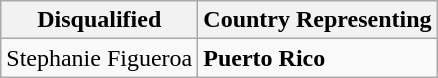<table class="wikitable">
<tr>
<th>Disqualified</th>
<th>Country Representing</th>
</tr>
<tr>
<td>Stephanie Figueroa</td>
<td><strong>Puerto Rico</strong></td>
</tr>
</table>
